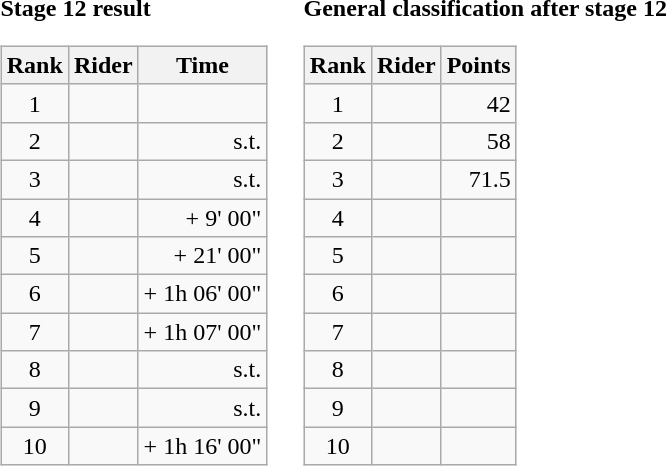<table>
<tr>
<td><strong>Stage 12 result</strong><br><table class="wikitable">
<tr>
<th scope="col">Rank</th>
<th scope="col">Rider</th>
<th scope="col">Time</th>
</tr>
<tr>
<td style="text-align:center;">1</td>
<td></td>
<td style="text-align:right;"></td>
</tr>
<tr>
<td style="text-align:center;">2</td>
<td></td>
<td style="text-align:right;">s.t.</td>
</tr>
<tr>
<td style="text-align:center;">3</td>
<td></td>
<td style="text-align:right;">s.t.</td>
</tr>
<tr>
<td style="text-align:center;">4</td>
<td></td>
<td style="text-align:right;">+ 9' 00"</td>
</tr>
<tr>
<td style="text-align:center;">5</td>
<td></td>
<td style="text-align:right;">+ 21' 00"</td>
</tr>
<tr>
<td style="text-align:center;">6</td>
<td></td>
<td style="text-align:right;">+ 1h 06' 00"</td>
</tr>
<tr>
<td style="text-align:center;">7</td>
<td></td>
<td style="text-align:right;">+ 1h 07' 00"</td>
</tr>
<tr>
<td style="text-align:center;">8</td>
<td></td>
<td style="text-align:right;">s.t.</td>
</tr>
<tr>
<td style="text-align:center;">9</td>
<td></td>
<td style="text-align:right;">s.t.</td>
</tr>
<tr>
<td style="text-align:center;">10</td>
<td></td>
<td style="text-align:right;">+ 1h 16' 00"</td>
</tr>
</table>
</td>
<td></td>
<td><strong>General classification after stage 12</strong><br><table class="wikitable">
<tr>
<th scope="col">Rank</th>
<th scope="col">Rider</th>
<th scope="col">Points</th>
</tr>
<tr>
<td style="text-align:center;">1</td>
<td></td>
<td style="text-align:right;">42</td>
</tr>
<tr>
<td style="text-align:center;">2</td>
<td></td>
<td style="text-align:right;">58</td>
</tr>
<tr>
<td style="text-align:center;">3</td>
<td></td>
<td style="text-align:right;">71.5</td>
</tr>
<tr>
<td style="text-align:center;">4</td>
<td></td>
<td></td>
</tr>
<tr>
<td style="text-align:center;">5</td>
<td></td>
<td></td>
</tr>
<tr>
<td style="text-align:center;">6</td>
<td></td>
<td></td>
</tr>
<tr>
<td style="text-align:center;">7</td>
<td></td>
<td></td>
</tr>
<tr>
<td style="text-align:center;">8</td>
<td></td>
<td></td>
</tr>
<tr>
<td style="text-align:center;">9</td>
<td></td>
<td></td>
</tr>
<tr>
<td style="text-align:center;">10</td>
<td></td>
<td></td>
</tr>
</table>
</td>
</tr>
</table>
